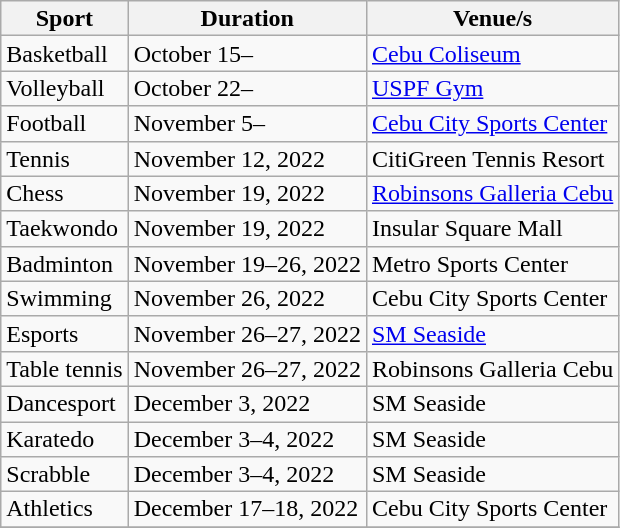<table class="wikitable" style="text-align:left; line-height:16px; width:auto;">
<tr>
<th>Sport</th>
<th>Duration</th>
<th>Venue/s</th>
</tr>
<tr>
<td> Basketball</td>
<td>October 15–</td>
<td><a href='#'>Cebu Coliseum</a></td>
</tr>
<tr>
<td> Volleyball</td>
<td>October 22–</td>
<td><a href='#'>USPF Gym</a></td>
</tr>
<tr>
<td> Football</td>
<td>November 5–</td>
<td><a href='#'>Cebu City Sports Center</a></td>
</tr>
<tr>
<td> Tennis</td>
<td>November 12, 2022</td>
<td>CitiGreen Tennis Resort</td>
</tr>
<tr>
<td> Chess</td>
<td>November 19, 2022</td>
<td><a href='#'>Robinsons Galleria Cebu</a></td>
</tr>
<tr>
<td> Taekwondo</td>
<td>November 19, 2022</td>
<td>Insular Square Mall</td>
</tr>
<tr>
<td> Badminton</td>
<td>November 19–26, 2022</td>
<td>Metro Sports Center</td>
</tr>
<tr>
<td> Swimming</td>
<td>November 26, 2022</td>
<td>Cebu City Sports Center</td>
</tr>
<tr>
<td> Esports</td>
<td>November 26–27, 2022</td>
<td><a href='#'>SM Seaside</a></td>
</tr>
<tr>
<td> Table tennis</td>
<td>November 26–27, 2022</td>
<td>Robinsons Galleria Cebu</td>
</tr>
<tr>
<td> Dancesport</td>
<td>December 3, 2022</td>
<td>SM Seaside</td>
</tr>
<tr>
<td> Karatedo</td>
<td>December 3–4, 2022</td>
<td>SM Seaside</td>
</tr>
<tr>
<td>Scrabble</td>
<td>December 3–4, 2022</td>
<td>SM Seaside</td>
</tr>
<tr>
<td> Athletics</td>
<td>December 17–18, 2022</td>
<td>Cebu City Sports Center</td>
</tr>
<tr>
</tr>
</table>
